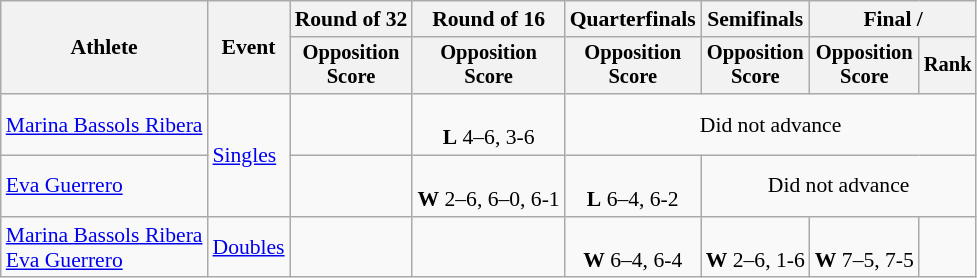<table class=wikitable style="font-size:90%">
<tr>
<th rowspan="2">Athlete</th>
<th rowspan="2">Event</th>
<th>Round of 32</th>
<th>Round of 16</th>
<th>Quarterfinals</th>
<th>Semifinals</th>
<th colspan=2>Final / </th>
</tr>
<tr style="font-size:95%">
<th>Opposition<br>Score</th>
<th>Opposition<br>Score</th>
<th>Opposition<br>Score</th>
<th>Opposition<br>Score</th>
<th>Opposition<br>Score</th>
<th>Rank</th>
</tr>
<tr align=center>
<td align=left><a href='#'>Marina Bassols Ribera</a></td>
<td align=left rowspan=2><a href='#'>Singles</a></td>
<td></td>
<td><br><strong>L</strong> 4–6, 3-6</td>
<td colspan="4">Did not advance</td>
</tr>
<tr align=center>
<td align=left><a href='#'>Eva Guerrero</a></td>
<td></td>
<td><br><strong>W</strong> 2–6, 6–0, 6-1</td>
<td><br><strong>L</strong> 6–4, 6-2</td>
<td colspan="3">Did not advance</td>
</tr>
<tr align=center>
<td align=left><a href='#'>Marina Bassols Ribera</a><br><a href='#'>Eva Guerrero</a></td>
<td align=left><a href='#'>Doubles</a></td>
<td></td>
<td></td>
<td><br><strong>W</strong> 6–4, 6-4</td>
<td><br><strong>W</strong> 2–6, 1-6</td>
<td><br><strong>W</strong> 7–5, 7-5</td>
<td></td>
</tr>
</table>
